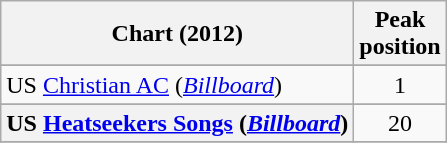<table class="wikitable sortable plainrowheaders" style="text-align:center">
<tr>
<th scope="col">Chart (2012)</th>
<th scope="col">Peak<br> position</th>
</tr>
<tr>
</tr>
<tr>
<td align="left">US <a href='#'>Christian AC</a> (<em><a href='#'>Billboard</a></em>)</td>
<td align="center">1</td>
</tr>
<tr>
</tr>
<tr>
</tr>
<tr>
<th scope="row">US <a href='#'>Heatseekers Songs</a> (<a href='#'><em>Billboard</em></a>)</th>
<td>20</td>
</tr>
<tr>
</tr>
</table>
